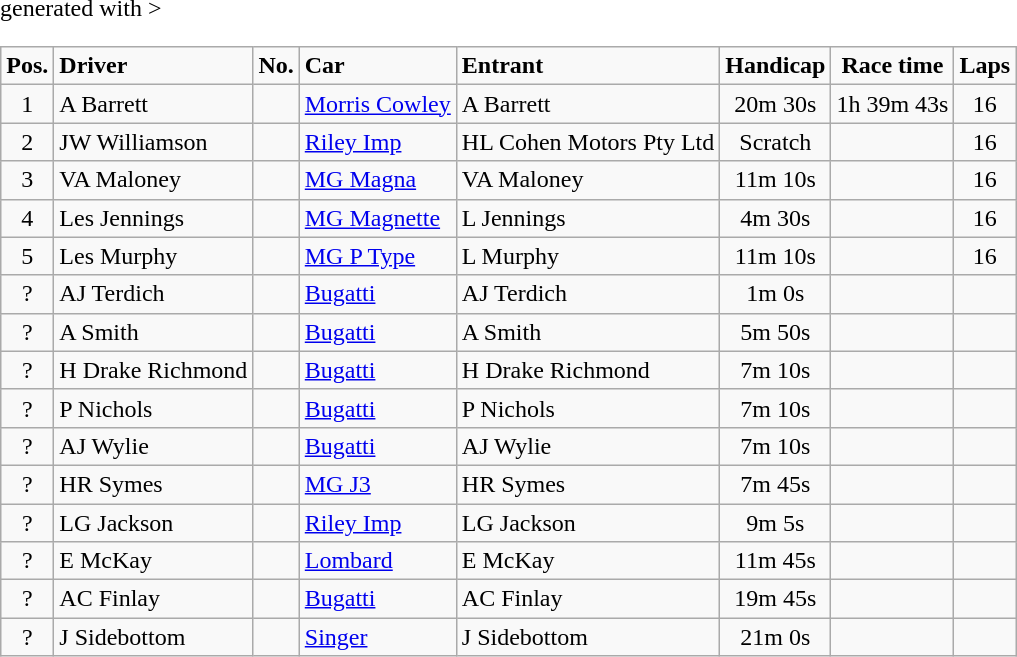<table class="wikitable" <hiddentext>generated with >
<tr style="font-weight:bold">
<td align="center">Pos.</td>
<td>Driver</td>
<td align="center">No.</td>
<td>Car</td>
<td>Entrant</td>
<td>Handicap</td>
<td align="center">Race time</td>
<td align="center">Laps</td>
</tr>
<tr>
<td align="center">1</td>
<td>A Barrett</td>
<td></td>
<td><a href='#'>Morris Cowley</a></td>
<td>A Barrett</td>
<td align="center">20m 30s</td>
<td align="center">1h 39m 43s	</td>
<td align="center">16</td>
</tr>
<tr>
<td align="center">2</td>
<td>JW Williamson</td>
<td></td>
<td><a href='#'>Riley Imp</a></td>
<td>HL Cohen Motors Pty Ltd</td>
<td align="center">Scratch</td>
<td align="center"></td>
<td align="center">16</td>
</tr>
<tr>
<td align="center">3	</td>
<td>VA Maloney</td>
<td></td>
<td><a href='#'>MG Magna</a></td>
<td>VA Maloney</td>
<td align="center">11m 10s</td>
<td align="center"></td>
<td align="center">16</td>
</tr>
<tr>
<td align="center">4	</td>
<td>Les Jennings	</td>
<td></td>
<td><a href='#'>MG Magnette</a></td>
<td>L Jennings</td>
<td align="center">4m 30s</td>
<td align="center"></td>
<td align="center">16</td>
</tr>
<tr>
<td align="center">5	</td>
<td>Les Murphy</td>
<td></td>
<td><a href='#'>MG P Type</a></td>
<td>L Murphy</td>
<td align="center">11m 10s</td>
<td align="center"></td>
<td align="center">16</td>
</tr>
<tr>
<td align="center">?</td>
<td>AJ Terdich</td>
<td></td>
<td><a href='#'>Bugatti</a></td>
<td>AJ Terdich</td>
<td align="center">1m 0s</td>
<td align="center"></td>
<td align="center"></td>
</tr>
<tr>
<td align="center">?</td>
<td>A Smith</td>
<td></td>
<td><a href='#'>Bugatti</a></td>
<td>A Smith</td>
<td align="center">5m 50s</td>
<td align="center"></td>
<td align="center"></td>
</tr>
<tr>
<td align="center">?</td>
<td>H Drake Richmond</td>
<td></td>
<td><a href='#'>Bugatti</a></td>
<td>H Drake Richmond</td>
<td align="center">7m 10s</td>
<td align="center"></td>
<td align="center"></td>
</tr>
<tr>
<td align="center">?</td>
<td>P Nichols</td>
<td></td>
<td><a href='#'>Bugatti</a></td>
<td>P Nichols</td>
<td align="center">7m 10s</td>
<td align="center"></td>
<td align="center"></td>
</tr>
<tr>
<td align="center">?</td>
<td>AJ Wylie</td>
<td></td>
<td><a href='#'>Bugatti</a></td>
<td>AJ Wylie</td>
<td align="center">7m 10s</td>
<td align="center"></td>
<td align="center"></td>
</tr>
<tr>
<td align="center">?</td>
<td>HR Symes</td>
<td></td>
<td><a href='#'>MG J3</a></td>
<td>HR Symes</td>
<td align="center">7m 45s</td>
<td align="center"></td>
<td align="center"></td>
</tr>
<tr>
<td align="center">?</td>
<td>LG Jackson</td>
<td></td>
<td><a href='#'>Riley Imp</a></td>
<td>LG Jackson</td>
<td align="center">9m 5s</td>
<td align="center"></td>
<td align="center"></td>
</tr>
<tr>
<td align="center">?</td>
<td>E McKay</td>
<td></td>
<td><a href='#'>Lombard</a></td>
<td>E McKay</td>
<td align="center">11m 45s</td>
<td align="center"></td>
<td align="center"></td>
</tr>
<tr>
<td align="center">?</td>
<td>AC Finlay</td>
<td></td>
<td><a href='#'>Bugatti</a></td>
<td>AC Finlay</td>
<td align="center">19m 45s</td>
<td align="center"></td>
<td align="center"></td>
</tr>
<tr>
<td align="center">?</td>
<td>J Sidebottom</td>
<td></td>
<td><a href='#'>Singer</a></td>
<td>J Sidebottom</td>
<td align="center">21m 0s</td>
<td align="center"></td>
<td align="center"></td>
</tr>
</table>
